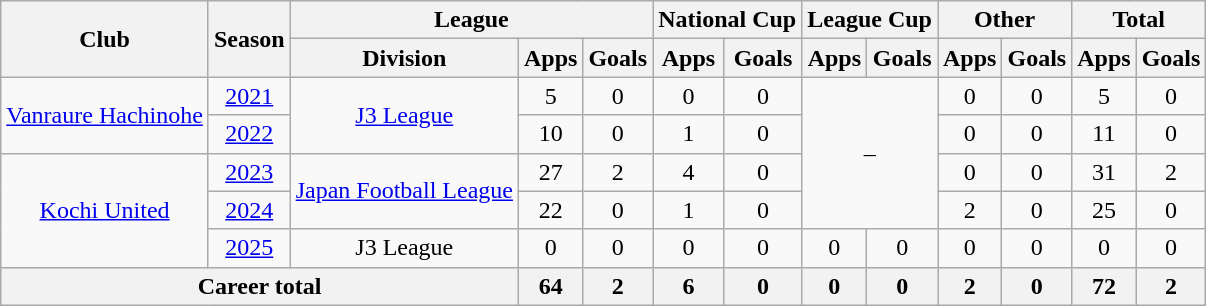<table class="wikitable" style="text-align: center">
<tr>
<th rowspan="2">Club</th>
<th rowspan="2">Season</th>
<th colspan="3">League</th>
<th colspan="2">National Cup</th>
<th colspan="2">League Cup</th>
<th colspan="2">Other</th>
<th colspan="2">Total</th>
</tr>
<tr>
<th>Division</th>
<th>Apps</th>
<th>Goals</th>
<th>Apps</th>
<th>Goals</th>
<th>Apps</th>
<th>Goals</th>
<th>Apps</th>
<th>Goals</th>
<th>Apps</th>
<th>Goals</th>
</tr>
<tr>
<td rowspan="2"><a href='#'>Vanraure Hachinohe</a></td>
<td><a href='#'>2021</a></td>
<td rowspan="2"><a href='#'>J3 League</a></td>
<td>5</td>
<td>0</td>
<td>0</td>
<td>0</td>
<td rowspan="4" colspan="2">–</td>
<td>0</td>
<td>0</td>
<td>5</td>
<td>0</td>
</tr>
<tr>
<td><a href='#'>2022</a></td>
<td>10</td>
<td>0</td>
<td>1</td>
<td>0</td>
<td>0</td>
<td>0</td>
<td>11</td>
<td>0</td>
</tr>
<tr>
<td rowspan="3"><a href='#'>Kochi United</a></td>
<td><a href='#'>2023</a></td>
<td rowspan="2"><a href='#'>Japan Football League</a></td>
<td>27</td>
<td>2</td>
<td>4</td>
<td>0</td>
<td>0</td>
<td>0</td>
<td>31</td>
<td>2</td>
</tr>
<tr>
<td><a href='#'>2024</a></td>
<td>22</td>
<td>0</td>
<td>1</td>
<td>0</td>
<td>2</td>
<td>0</td>
<td>25</td>
<td>0</td>
</tr>
<tr>
<td><a href='#'>2025</a></td>
<td>J3 League</td>
<td>0</td>
<td>0</td>
<td>0</td>
<td>0</td>
<td>0</td>
<td>0</td>
<td>0</td>
<td>0</td>
<td>0</td>
<td>0</td>
</tr>
<tr>
<th colspan=3>Career total</th>
<th>64</th>
<th>2</th>
<th>6</th>
<th>0</th>
<th>0</th>
<th>0</th>
<th>2</th>
<th>0</th>
<th>72</th>
<th>2</th>
</tr>
</table>
